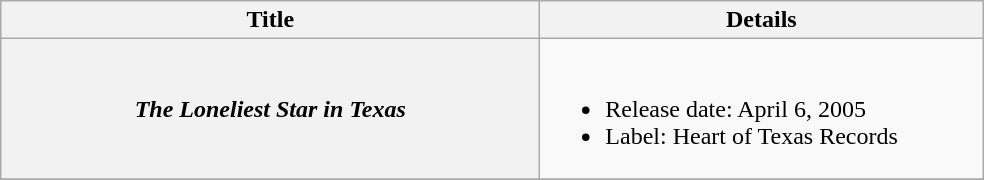<table class="wikitable plainrowheaders">
<tr>
<th style="width:22em;">Title</th>
<th style="width:18em;">Details</th>
</tr>
<tr>
<th scope="row"><em>The Loneliest Star in Texas</em></th>
<td><br><ul><li>Release date: April 6, 2005</li><li>Label: Heart of Texas Records</li></ul></td>
</tr>
<tr>
</tr>
</table>
